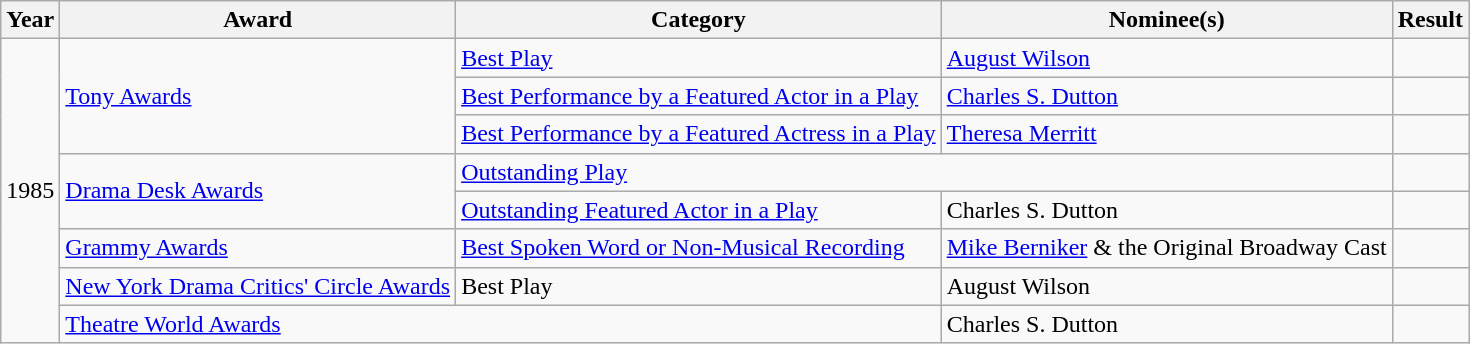<table class="wikitable">
<tr>
<th>Year</th>
<th>Award</th>
<th>Category</th>
<th>Nominee(s)</th>
<th>Result</th>
</tr>
<tr>
<td rowspan="8" align="center">1985</td>
<td rowspan="3"><a href='#'>Tony Awards</a></td>
<td><a href='#'>Best Play</a></td>
<td><a href='#'>August Wilson</a></td>
<td></td>
</tr>
<tr>
<td><a href='#'>Best Performance by a Featured Actor in a Play</a></td>
<td><a href='#'>Charles S. Dutton</a></td>
<td></td>
</tr>
<tr>
<td><a href='#'>Best Performance by a Featured Actress in a Play</a></td>
<td><a href='#'>Theresa Merritt</a></td>
<td></td>
</tr>
<tr>
<td rowspan="2"><a href='#'>Drama Desk Awards</a></td>
<td colspan="2"><a href='#'>Outstanding Play</a></td>
<td></td>
</tr>
<tr>
<td><a href='#'>Outstanding Featured Actor in a Play</a></td>
<td>Charles S. Dutton</td>
<td></td>
</tr>
<tr>
<td><a href='#'>Grammy Awards</a></td>
<td><a href='#'>Best Spoken Word or Non-Musical Recording</a></td>
<td><a href='#'>Mike Berniker</a>  & the Original Broadway Cast</td>
<td></td>
</tr>
<tr>
<td><a href='#'>New York Drama Critics' Circle Awards</a></td>
<td>Best Play</td>
<td>August Wilson</td>
<td></td>
</tr>
<tr>
<td colspan="2"><a href='#'>Theatre World Awards</a></td>
<td>Charles S. Dutton</td>
<td></td>
</tr>
</table>
